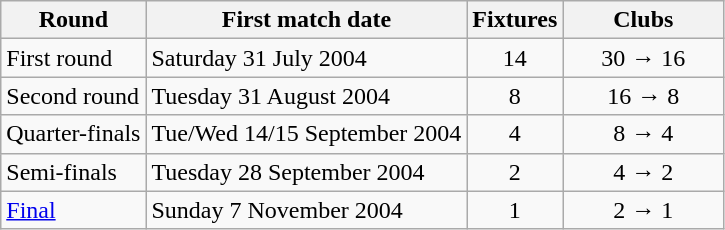<table class="wikitable">
<tr>
<th>Round</th>
<th>First match date</th>
<th>Fixtures</th>
<th width=100>Clubs</th>
</tr>
<tr align=center>
<td align=left>First round</td>
<td align=left>Saturday 31 July 2004</td>
<td>14</td>
<td>30 → 16</td>
</tr>
<tr align=center>
<td align=left>Second round</td>
<td align=left>Tuesday 31 August 2004</td>
<td>8</td>
<td>16 → 8</td>
</tr>
<tr align=center>
<td align=left>Quarter-finals</td>
<td align=left>Tue/Wed 14/15 September 2004</td>
<td>4</td>
<td>8 → 4</td>
</tr>
<tr align=center>
<td align=left>Semi-finals</td>
<td align=left>Tuesday 28 September 2004</td>
<td>2</td>
<td>4 → 2</td>
</tr>
<tr align=center>
<td align=left><a href='#'>Final</a></td>
<td align=left>Sunday 7 November 2004</td>
<td>1</td>
<td>2 → 1</td>
</tr>
</table>
